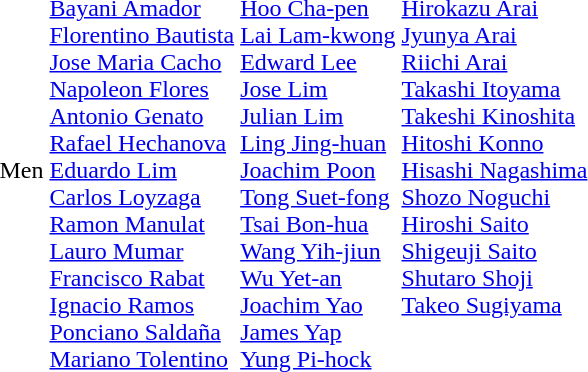<table>
<tr>
<td>Men<br></td>
<td><br><a href='#'>Bayani Amador</a><br><a href='#'>Florentino Bautista</a><br><a href='#'>Jose Maria Cacho</a><br><a href='#'>Napoleon Flores</a><br><a href='#'>Antonio Genato</a><br><a href='#'>Rafael Hechanova</a><br><a href='#'>Eduardo Lim</a><br><a href='#'>Carlos Loyzaga</a><br><a href='#'>Ramon Manulat</a><br><a href='#'>Lauro Mumar</a><br><a href='#'>Francisco Rabat</a><br><a href='#'>Ignacio Ramos</a><br><a href='#'>Ponciano Saldaña</a><br><a href='#'>Mariano Tolentino</a></td>
<td><br><a href='#'>Hoo Cha-pen</a><br><a href='#'>Lai Lam-kwong</a><br><a href='#'>Edward Lee</a><br><a href='#'>Jose Lim</a><br><a href='#'>Julian Lim</a><br><a href='#'>Ling Jing-huan</a><br><a href='#'>Joachim Poon</a><br><a href='#'>Tong Suet-fong</a><br><a href='#'>Tsai Bon-hua</a><br><a href='#'>Wang Yih-jiun</a><br><a href='#'>Wu Yet-an</a><br><a href='#'>Joachim Yao</a><br><a href='#'>James Yap</a><br><a href='#'>Yung Pi-hock</a></td>
<td valign=top><br><a href='#'>Hirokazu Arai</a><br><a href='#'>Jyunya Arai</a><br><a href='#'>Riichi Arai</a><br><a href='#'>Takashi Itoyama</a><br><a href='#'>Takeshi Kinoshita</a><br><a href='#'>Hitoshi Konno</a><br><a href='#'>Hisashi Nagashima</a><br><a href='#'>Shozo Noguchi</a><br><a href='#'>Hiroshi Saito</a><br><a href='#'>Shigeuji Saito</a><br><a href='#'>Shutaro Shoji</a><br><a href='#'>Takeo Sugiyama</a></td>
</tr>
</table>
